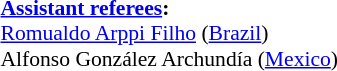<table style="width:100%; font-size:90%;">
<tr>
<td><br><strong><a href='#'>Assistant referees</a>:</strong>
<br><a href='#'>Romualdo Arppi Filho</a> (<a href='#'>Brazil</a>)
<br>Alfonso González Archundía (<a href='#'>Mexico</a>)</td>
</tr>
</table>
